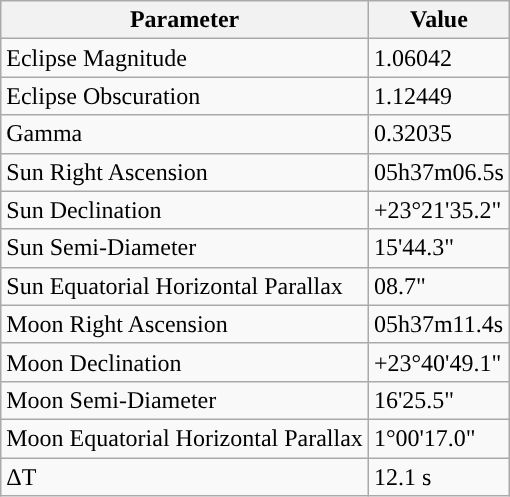<table class="wikitable">
<tr>
<th>Parameter</th>
<th>Value</th>
</tr>
<tr>
<td>Eclipse Magnitude</td>
<td>1.06042</td>
</tr>
<tr>
<td>Eclipse Obscuration</td>
<td>1.12449</td>
</tr>
<tr>
<td>Gamma</td>
<td>0.32035</td>
</tr>
<tr>
<td>Sun Right Ascension</td>
<td>05h37m06.5s</td>
</tr>
<tr>
<td>Sun Declination</td>
<td>+23°21'35.2"</td>
</tr>
<tr>
<td>Sun Semi-Diameter</td>
<td>15'44.3"</td>
</tr>
<tr>
<td>Sun Equatorial Horizontal Parallax</td>
<td>08.7"</td>
</tr>
<tr>
<td>Moon Right Ascension</td>
<td>05h37m11.4s</td>
</tr>
<tr>
<td>Moon Declination</td>
<td>+23°40'49.1"</td>
</tr>
<tr>
<td>Moon Semi-Diameter</td>
<td>16'25.5"</td>
</tr>
<tr>
<td>Moon Equatorial Horizontal Parallax</td>
<td>1°00'17.0"</td>
</tr>
<tr>
<td>ΔT</td>
<td>12.1 s</td>
</tr>
</table>
